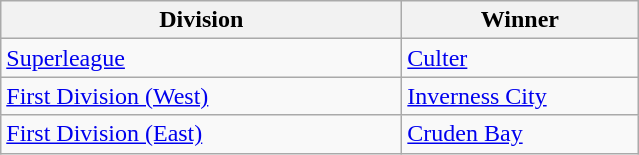<table class="wikitable">
<tr>
<th width=260>Division</th>
<th width=150>Winner</th>
</tr>
<tr>
<td><a href='#'>Superleague</a></td>
<td><a href='#'>Culter</a></td>
</tr>
<tr>
<td><a href='#'>First Division (West)</a></td>
<td><a href='#'>Inverness City</a></td>
</tr>
<tr>
<td><a href='#'>First Division (East)</a></td>
<td><a href='#'>Cruden Bay</a></td>
</tr>
</table>
